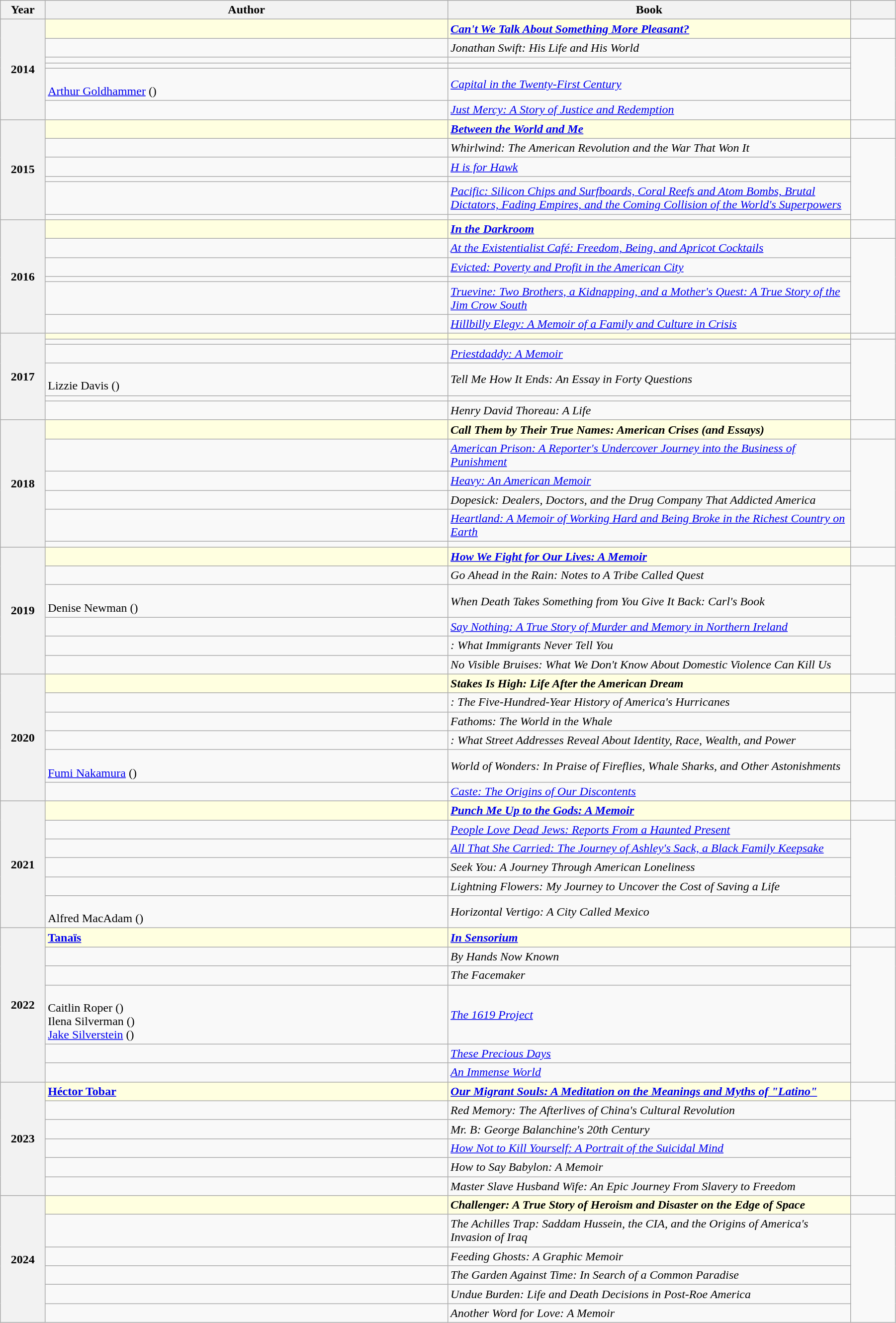<table class="wikitable sortable mw-collapsible" width="95%" cellpadding="5">
<tr>
<th width=5%>Year</th>
<th width=45%>Author</th>
<th width=45%>Book</th>
<th width=5%></th>
</tr>
<tr>
<th rowspan="6">2014</th>
<td style=" background:lightyellow;"><strong></strong></td>
<td style=" background:lightyellow;"><strong><em><a href='#'>Can't We Talk About Something More Pleasant?</a></em></strong></td>
<td></td>
</tr>
<tr>
<td></td>
<td><em>Jonathan Swift: His Life and His World</em></td>
<td rowspan="5"></td>
</tr>
<tr>
<td></td>
<td><em></em></td>
</tr>
<tr>
<td></td>
<td><em></em></td>
</tr>
<tr>
<td><br><a href='#'>Arthur Goldhammer</a> ()</td>
<td><em><a href='#'>Capital in the Twenty-First Century</a></em></td>
</tr>
<tr>
<td></td>
<td><em><a href='#'>Just Mercy: A Story of Justice and Redemption</a></em></td>
</tr>
<tr>
<th rowspan="6">2015</th>
<td style=" background:lightyellow;"><strong></strong></td>
<td style=" background:lightyellow;"><strong><em><a href='#'>Between the World and Me</a></em></strong></td>
<td></td>
</tr>
<tr>
<td></td>
<td><em>Whirlwind: The American Revolution and the War That Won It</em></td>
<td rowspan="5"></td>
</tr>
<tr>
<td></td>
<td><em><a href='#'>H is for Hawk</a></em></td>
</tr>
<tr>
<td></td>
<td><em></em></td>
</tr>
<tr>
<td></td>
<td><em><a href='#'>Pacific: Silicon Chips and Surfboards, Coral Reefs and Atom Bombs, Brutal Dictators, Fading Empires, and the Coming Collision of the World's Superpowers</a></em></td>
</tr>
<tr>
<td></td>
<td><em></em></td>
</tr>
<tr>
<th rowspan="6">2016</th>
<td style=" background:lightyellow;"><strong></strong></td>
<td style=" background:lightyellow;"><strong><em><a href='#'>In the Darkroom</a></em></strong></td>
<td></td>
</tr>
<tr>
<td></td>
<td><em><a href='#'>At the Existentialist Café: Freedom, Being, and Apricot Cocktails</a></em></td>
<td rowspan="5"></td>
</tr>
<tr>
<td></td>
<td><em><a href='#'>Evicted: Poverty and Profit in the American City</a></em></td>
</tr>
<tr>
<td></td>
<td><em></em></td>
</tr>
<tr>
<td></td>
<td><em><a href='#'>Truevine: Two Brothers, a Kidnapping, and a Mother's Quest: A True Story of the Jim Crow South</a></em></td>
</tr>
<tr>
<td></td>
<td><em><a href='#'>Hillbilly Elegy: A Memoir of a Family and Culture in Crisis</a></em></td>
</tr>
<tr>
<th rowspan="6">2017</th>
<td style=" background:lightyellow;"><strong></strong></td>
<td style=" background:lightyellow;"><strong><em></em></strong></td>
<td></td>
</tr>
<tr>
<td></td>
<td><em></em></td>
<td rowspan="5"></td>
</tr>
<tr>
<td></td>
<td><em><a href='#'>Priestdaddy: A Memoir</a></em></td>
</tr>
<tr>
<td><br>Lizzie Davis ()</td>
<td><em>Tell Me How It Ends: An Essay in Forty Questions</em></td>
</tr>
<tr>
<td></td>
<td><em></em></td>
</tr>
<tr>
<td></td>
<td><em>Henry David Thoreau: A Life</em></td>
</tr>
<tr>
<th rowspan="6">2018</th>
<td style=" background:lightyellow;"><strong></strong></td>
<td style=" background:lightyellow;"><strong><em>Call Them by Their True Names: American Crises (and Essays)</em></strong></td>
<td></td>
</tr>
<tr>
<td></td>
<td><em><a href='#'>American Prison: A Reporter's Undercover Journey into the Business of Punishment</a></em></td>
<td rowspan="5"></td>
</tr>
<tr>
<td></td>
<td><em><a href='#'>Heavy: An American Memoir</a></em></td>
</tr>
<tr>
<td></td>
<td><em>Dopesick: Dealers, Doctors, and the Drug Company That Addicted America</em></td>
</tr>
<tr>
<td></td>
<td><em><a href='#'>Heartland: A Memoir of Working Hard and Being Broke in the Richest Country on Earth</a></em></td>
</tr>
<tr>
<td></td>
<td><em></em></td>
</tr>
<tr>
<th rowspan="6">2019</th>
<td style=" background:lightyellow;"><strong></strong></td>
<td style=" background:lightyellow;"><strong><em><a href='#'>How We Fight for Our Lives: A Memoir</a></em></strong></td>
<td></td>
</tr>
<tr>
<td></td>
<td><em>Go Ahead in the Rain: Notes to A Tribe Called Quest</em></td>
<td rowspan="5"></td>
</tr>
<tr>
<td><br>Denise Newman ()</td>
<td><em>When Death Takes Something from You Give It Back: Carl's Book</em></td>
</tr>
<tr>
<td></td>
<td><em><a href='#'>Say Nothing: A True Story of Murder and Memory in Northern Ireland</a></em></td>
</tr>
<tr>
<td></td>
<td><em>: What Immigrants Never Tell You</em></td>
</tr>
<tr>
<td></td>
<td><em>No Visible Bruises: What We Don't Know About Domestic Violence Can Kill Us</em></td>
</tr>
<tr>
<th rowspan="6">2020</th>
<td style=" background:lightyellow;"><strong></strong></td>
<td style=" background:lightyellow;"><strong><em>Stakes Is High: Life After the American Dream</em></strong></td>
<td></td>
</tr>
<tr>
<td></td>
<td><em>: The Five-Hundred-Year History of America's Hurricanes</em></td>
<td rowspan="5"></td>
</tr>
<tr>
<td></td>
<td><em>Fathoms: The World in the Whale</em></td>
</tr>
<tr>
<td></td>
<td><em>: What Street Addresses Reveal About Identity, Race, Wealth, and Power</em></td>
</tr>
<tr>
<td><br><a href='#'>Fumi Nakamura</a> ()</td>
<td><em>World of Wonders: In Praise of Fireflies, Whale Sharks, and Other Astonishments</em></td>
</tr>
<tr>
<td></td>
<td><em><a href='#'>Caste: The Origins of Our Discontents</a></em></td>
</tr>
<tr>
<th rowspan="6">2021</th>
<td style=" background:lightyellow;"><strong></strong></td>
<td style=" background:lightyellow;"><strong><em><a href='#'>Punch Me Up to the Gods: A Memoir</a></em></strong></td>
<td></td>
</tr>
<tr>
<td></td>
<td><em><a href='#'>People Love Dead Jews: Reports From a Haunted Present</a></em></td>
<td rowspan="5"></td>
</tr>
<tr>
<td></td>
<td><em><a href='#'>All That She Carried: The Journey of Ashley's Sack, a Black Family Keepsake</a></em></td>
</tr>
<tr>
<td></td>
<td><em>Seek You: A Journey Through American Loneliness</em></td>
</tr>
<tr>
<td></td>
<td><em>Lightning Flowers: My Journey to Uncover the Cost of Saving a Life</em></td>
</tr>
<tr>
<td><br>Alfred MacAdam ()</td>
<td><em>Horizontal Vertigo: A City Called Mexico</em></td>
</tr>
<tr>
<th rowspan="6">2022</th>
<td style=" background:lightyellow;"><strong><a href='#'>Tanaïs</a></strong></td>
<td style=" background:lightyellow;"><strong><em><a href='#'>In Sensorium</a></em></strong></td>
<td></td>
</tr>
<tr>
<td></td>
<td><em>By Hands Now Known</em></td>
<td rowspan="5"></td>
</tr>
<tr>
<td></td>
<td><em>The Facemaker</em></td>
</tr>
<tr>
<td><br>Caitlin Roper ()<br>Ilena Silverman ()<br><a href='#'>Jake Silverstein</a> ()</td>
<td><em><a href='#'>The 1619 Project</a></em></td>
</tr>
<tr>
<td></td>
<td><em><a href='#'>These Precious Days</a></em></td>
</tr>
<tr>
<td></td>
<td><em><a href='#'>An Immense World</a></em></td>
</tr>
<tr>
<th rowspan="6">2023</th>
<td style=" background:lightyellow;"><strong><a href='#'>Héctor Tobar</a></strong></td>
<td style=" background:lightyellow;"><strong><em><a href='#'>Our Migrant Souls: A Meditation on the Meanings and Myths of "Latino"</a></em></strong></td>
<td></td>
</tr>
<tr>
<td></td>
<td><em>Red Memory: The Afterlives of China's Cultural Revolution</em></td>
<td rowspan="5"></td>
</tr>
<tr>
<td></td>
<td><em>Mr. B: George Balanchine's 20th Century</em></td>
</tr>
<tr>
<td></td>
<td><em><a href='#'>How Not to Kill Yourself: A Portrait of the Suicidal Mind</a></em></td>
</tr>
<tr>
<td></td>
<td><em>How to Say Babylon: A Memoir</em></td>
</tr>
<tr>
<td></td>
<td><em>Master Slave Husband Wife: An Epic Journey From Slavery to Freedom</em></td>
</tr>
<tr>
<th rowspan="6">2024</th>
<td style=" background:lightyellow;"><strong></strong></td>
<td style=" background:lightyellow;"><strong><em>Challenger: A True Story of Heroism and Disaster on the Edge of Space</em></strong></td>
<td></td>
</tr>
<tr>
<td></td>
<td><em>The Achilles Trap: Saddam Hussein, the CIA, and the Origins of America's Invasion of Iraq</em></td>
<td rowspan="5"></td>
</tr>
<tr>
<td></td>
<td><em>Feeding Ghosts: A Graphic Memoir</em></td>
</tr>
<tr>
<td></td>
<td><em>The Garden Against Time: In Search of a Common Paradise</em></td>
</tr>
<tr>
<td></td>
<td><em>Undue Burden: Life and Death Decisions in Post-Roe America</em></td>
</tr>
<tr>
<td></td>
<td><em>Another Word for Love: A Memoir</em></td>
</tr>
</table>
